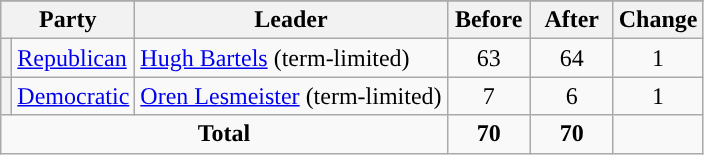<table class="wikitable" style="text-align:center;">
<tr>
</tr>
<tr>
<th colspan="2">Party</th>
<th>Leader</th>
<th style="width:3em">Before</th>
<th style="width:3em">After</th>
<th style="width:3em">Change</th>
</tr>
<tr>
<th style="background-color:"></th>
<td style="text-align:left;"><a href='#'>Republican</a></td>
<td style="text-align:left;"><a href='#'>Hugh Bartels</a> (term-limited)</td>
<td>63</td>
<td>64</td>
<td> 1</td>
</tr>
<tr>
<th style="background-color:"></th>
<td style="text-align:left;"><a href='#'>Democratic</a></td>
<td style="text-align:left;"><a href='#'>Oren Lesmeister</a> (term-limited)</td>
<td>7</td>
<td>6</td>
<td> 1</td>
</tr>
<tr>
<td colspan="3"><strong>Total</strong></td>
<td><strong>70</strong></td>
<td><strong>70</strong></td>
<td></td>
</tr>
</table>
